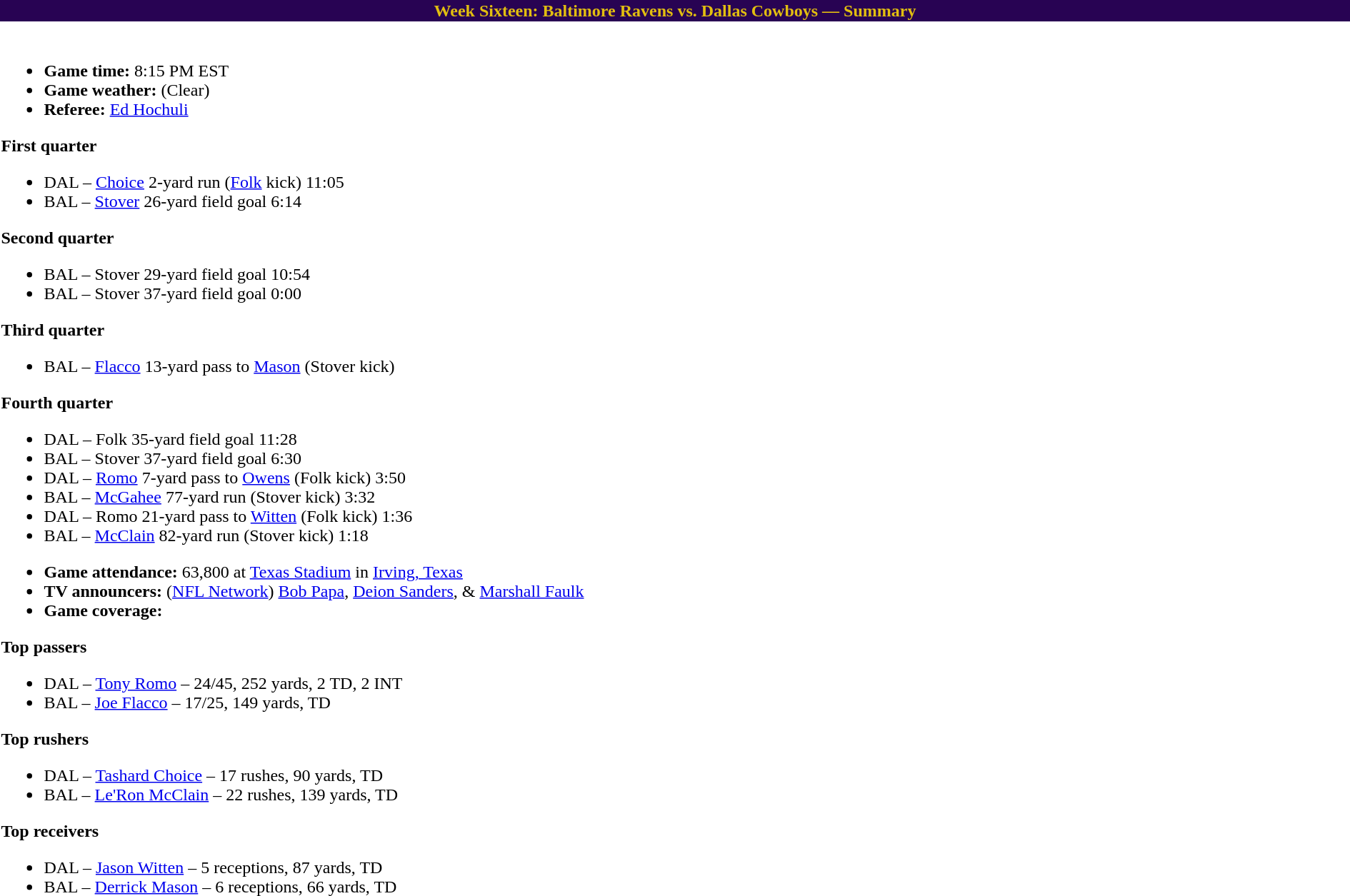<table class="toccolours collapsible collapsed" width=100% align="center">
<tr>
<th style="color:#E2BE10;background:#280353">Week Sixteen: Baltimore Ravens vs. Dallas Cowboys — Summary</th>
</tr>
<tr>
<td><br>
<ul><li><strong>Game time:</strong> 8:15 PM EST</li><li><strong>Game weather:</strong>  (Clear)</li><li><strong>Referee:</strong> <a href='#'>Ed Hochuli</a></li></ul><strong>First quarter</strong><ul><li>DAL – <a href='#'>Choice</a> 2-yard run (<a href='#'>Folk</a> kick) 11:05</li><li>BAL – <a href='#'>Stover</a> 26-yard field goal 6:14</li></ul><strong>Second quarter</strong><ul><li>BAL – Stover 29-yard field goal 10:54</li><li>BAL – Stover 37-yard field goal 0:00</li></ul><strong>Third quarter</strong><ul><li>BAL – <a href='#'>Flacco</a> 13-yard pass to <a href='#'>Mason</a> (Stover kick)</li></ul><strong>Fourth quarter</strong><ul><li>DAL – Folk 35-yard field goal 11:28</li><li>BAL – Stover 37-yard field goal 6:30</li><li>DAL – <a href='#'>Romo</a> 7-yard pass to <a href='#'>Owens</a> (Folk kick) 3:50</li><li>BAL – <a href='#'>McGahee</a> 77-yard run (Stover kick) 3:32</li><li>DAL – Romo 21-yard pass to <a href='#'>Witten</a> (Folk kick) 1:36</li><li>BAL – <a href='#'>McClain</a> 82-yard run (Stover kick) 1:18</li></ul><ul><li><strong>Game attendance:</strong> 63,800 at <a href='#'>Texas Stadium</a> in <a href='#'>Irving, Texas</a></li><li><strong>TV announcers:</strong> (<a href='#'>NFL Network</a>) <a href='#'>Bob Papa</a>, <a href='#'>Deion Sanders</a>, & <a href='#'>Marshall Faulk</a></li><li><strong>Game coverage:</strong></li></ul><strong>Top passers</strong><ul><li>DAL – <a href='#'>Tony Romo</a> – 24/45, 252 yards, 2 TD, 2 INT</li><li>BAL – <a href='#'>Joe Flacco</a> – 17/25, 149 yards, TD</li></ul><strong>Top rushers</strong><ul><li>DAL – <a href='#'>Tashard Choice</a> – 17 rushes, 90 yards, TD</li><li>BAL – <a href='#'>Le'Ron McClain</a> – 22 rushes, 139 yards, TD</li></ul><strong>Top receivers</strong><ul><li>DAL – <a href='#'>Jason Witten</a> – 5 receptions, 87 yards, TD</li><li>BAL – <a href='#'>Derrick Mason</a> – 6 receptions, 66 yards, TD</li></ul></td>
</tr>
</table>
